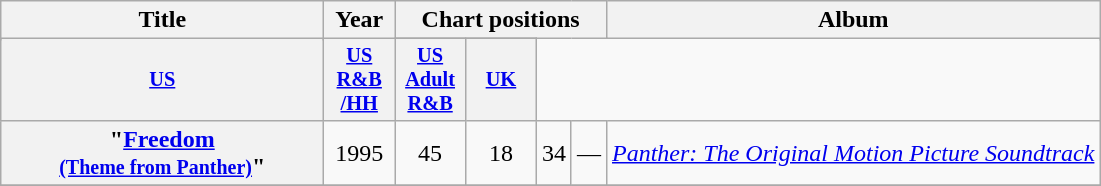<table class="wikitable plainrowheaders" style="text-align:center;" border="1">
<tr>
<th scope="col" rowspan="2" style="width:13em;">Title</th>
<th scope="col" rowspan="2">Year</th>
<th scope="col" colspan="4">Chart positions</th>
<th rowspan="2">Album</th>
</tr>
<tr>
</tr>
<tr>
<th scope="col" style="width:3em;font-size:85%;"><a href='#'>US</a><br></th>
<th scope="col" style="width:3em;font-size:85%;"><a href='#'>US<br>R&B<br>/HH</a><br></th>
<th scope="col" style="width:3em;font-size:85%;"><a href='#'>US<br>Adult R&B</a><br></th>
<th scope="col" style="width:3em;font-size:85%;"><a href='#'>UK</a><br></th>
</tr>
<tr>
<th scope="row">"<a href='#'>Freedom <br><small>(Theme from Panther)</small></a>"</th>
<td>1995</td>
<td>45</td>
<td>18</td>
<td>34</td>
<td>—</td>
<td><em><a href='#'>Panther: The Original Motion Picture Soundtrack</a></em></td>
</tr>
<tr>
</tr>
</table>
